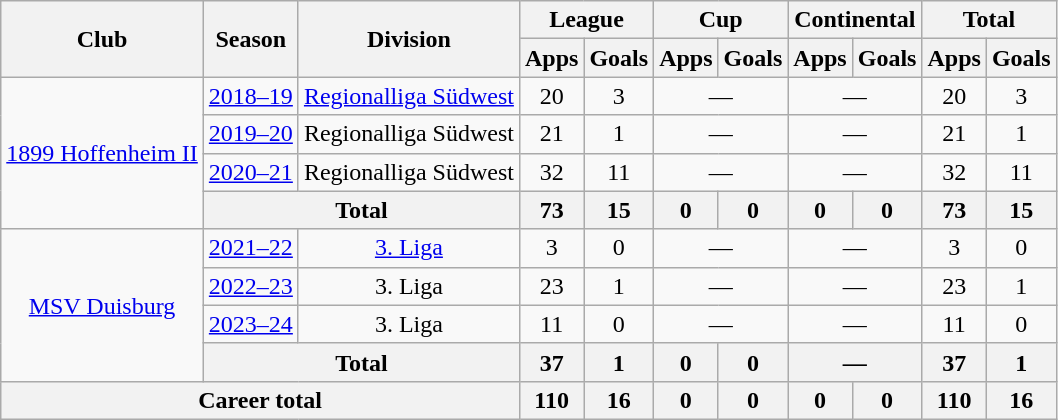<table class="wikitable" style="text-align:center">
<tr>
<th rowspan="2">Club</th>
<th rowspan="2">Season</th>
<th rowspan="2">Division</th>
<th colspan="2">League</th>
<th colspan="2">Cup</th>
<th colspan="2">Continental</th>
<th colspan="2">Total</th>
</tr>
<tr>
<th>Apps</th>
<th>Goals</th>
<th>Apps</th>
<th>Goals</th>
<th>Apps</th>
<th>Goals</th>
<th>Apps</th>
<th>Goals</th>
</tr>
<tr>
<td rowspan="4"><a href='#'>1899 Hoffenheim II</a></td>
<td><a href='#'>2018–19</a></td>
<td><a href='#'>Regionalliga Südwest</a></td>
<td>20</td>
<td>3</td>
<td colspan="2">—</td>
<td colspan="2">—</td>
<td>20</td>
<td>3</td>
</tr>
<tr>
<td><a href='#'>2019–20</a></td>
<td>Regionalliga Südwest</td>
<td>21</td>
<td>1</td>
<td colspan="2">—</td>
<td colspan="2">—</td>
<td>21</td>
<td>1</td>
</tr>
<tr>
<td><a href='#'>2020–21</a></td>
<td>Regionalliga Südwest</td>
<td>32</td>
<td>11</td>
<td colspan="2">—</td>
<td colspan="2">—</td>
<td>32</td>
<td>11</td>
</tr>
<tr>
<th colspan="2">Total</th>
<th>73</th>
<th>15</th>
<th>0</th>
<th>0</th>
<th>0</th>
<th>0</th>
<th>73</th>
<th>15</th>
</tr>
<tr>
<td rowspan="4"><a href='#'>MSV Duisburg</a></td>
<td><a href='#'>2021–22</a></td>
<td><a href='#'>3. Liga</a></td>
<td>3</td>
<td>0</td>
<td colspan="2">—</td>
<td colspan="2">—</td>
<td>3</td>
<td>0</td>
</tr>
<tr>
<td><a href='#'>2022–23</a></td>
<td>3. Liga</td>
<td>23</td>
<td>1</td>
<td colspan="2">—</td>
<td colspan="2">—</td>
<td>23</td>
<td>1</td>
</tr>
<tr>
<td><a href='#'>2023–24</a></td>
<td>3. Liga</td>
<td>11</td>
<td>0</td>
<td colspan="2">—</td>
<td colspan="2">—</td>
<td>11</td>
<td>0</td>
</tr>
<tr>
<th colspan="2">Total</th>
<th>37</th>
<th>1</th>
<th>0</th>
<th>0</th>
<th colspan="2">—</th>
<th>37</th>
<th>1</th>
</tr>
<tr>
<th colspan="3">Career total</th>
<th>110</th>
<th>16</th>
<th>0</th>
<th>0</th>
<th>0</th>
<th>0</th>
<th>110</th>
<th>16</th>
</tr>
</table>
